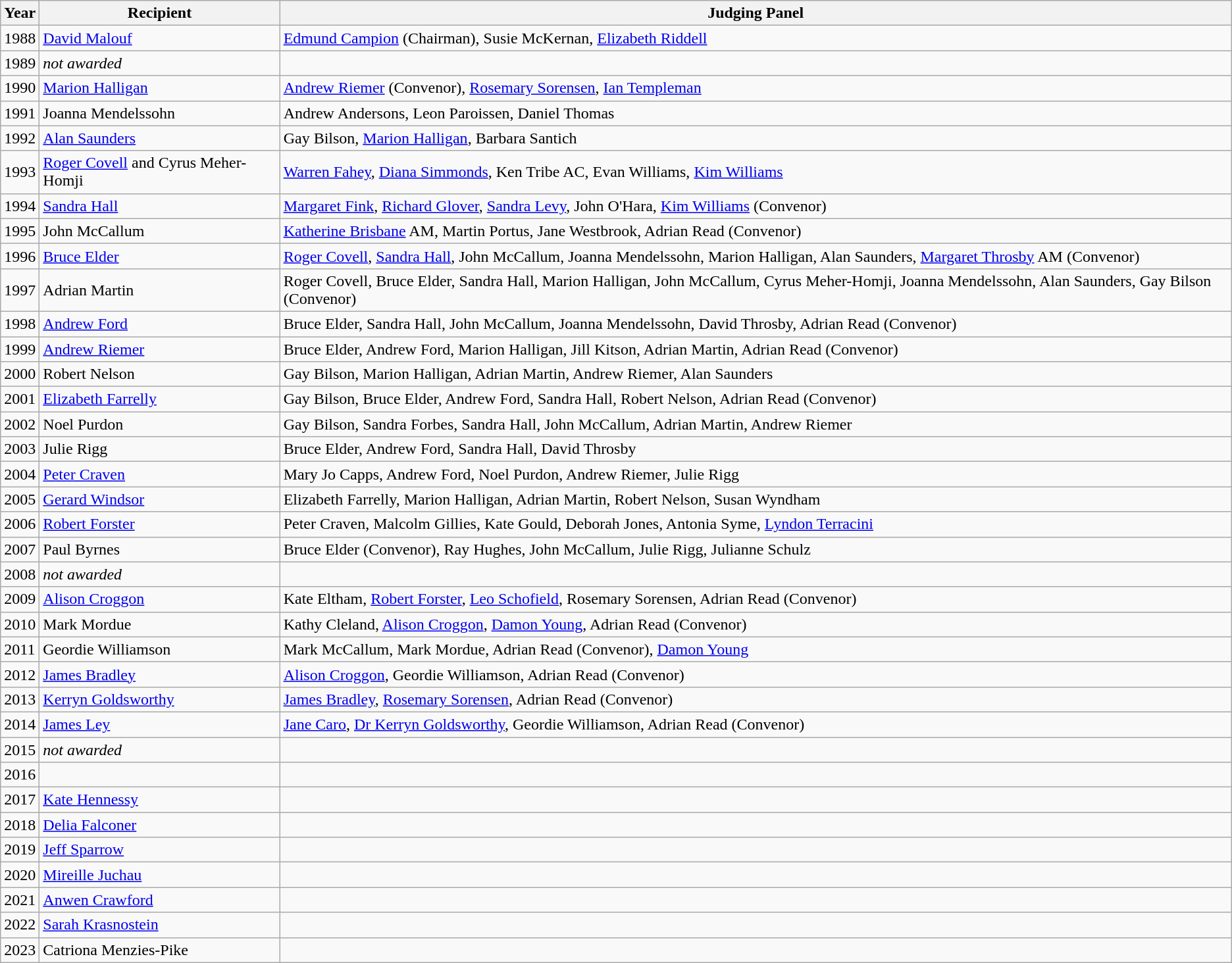<table class="wikitable">
<tr>
<th>Year</th>
<th>Recipient</th>
<th>Judging Panel</th>
</tr>
<tr>
<td>1988</td>
<td><a href='#'>David Malouf</a></td>
<td><a href='#'>Edmund Campion</a> (Chairman), Susie McKernan, <a href='#'>Elizabeth Riddell</a></td>
</tr>
<tr>
<td>1989</td>
<td><em>not awarded</em></td>
<td></td>
</tr>
<tr>
<td>1990</td>
<td><a href='#'>Marion Halligan</a></td>
<td><a href='#'>Andrew Riemer</a> (Convenor), <a href='#'>Rosemary Sorensen</a>, <a href='#'>Ian Templeman</a></td>
</tr>
<tr>
<td>1991</td>
<td>Joanna Mendelssohn</td>
<td>Andrew Andersons, Leon Paroissen, Daniel Thomas</td>
</tr>
<tr>
<td>1992</td>
<td><a href='#'>Alan Saunders</a></td>
<td>Gay Bilson, <a href='#'>Marion Halligan</a>, Barbara Santich</td>
</tr>
<tr>
<td>1993</td>
<td><a href='#'>Roger Covell</a> and Cyrus Meher-Homji</td>
<td><a href='#'>Warren Fahey</a>, <a href='#'>Diana Simmonds</a>, Ken Tribe AC, Evan Williams, <a href='#'>Kim Williams</a></td>
</tr>
<tr>
<td>1994</td>
<td><a href='#'>Sandra Hall</a></td>
<td><a href='#'>Margaret Fink</a>, <a href='#'>Richard Glover</a>, <a href='#'>Sandra Levy</a>, John O'Hara, <a href='#'>Kim Williams</a> (Convenor)</td>
</tr>
<tr>
<td>1995</td>
<td>John McCallum</td>
<td><a href='#'>Katherine Brisbane</a> AM, Martin Portus, Jane Westbrook, Adrian Read (Convenor)</td>
</tr>
<tr>
<td>1996</td>
<td><a href='#'>Bruce Elder</a></td>
<td><a href='#'>Roger Covell</a>, <a href='#'>Sandra Hall</a>, John McCallum, Joanna Mendelssohn, Marion Halligan, Alan Saunders, <a href='#'>Margaret Throsby</a> AM (Convenor)</td>
</tr>
<tr>
<td>1997</td>
<td>Adrian Martin</td>
<td>Roger Covell, Bruce Elder, Sandra Hall, Marion Halligan, John McCallum, Cyrus Meher-Homji, Joanna Mendelssohn, Alan Saunders, Gay Bilson (Convenor)</td>
</tr>
<tr>
<td>1998</td>
<td><a href='#'>Andrew Ford</a></td>
<td>Bruce Elder, Sandra Hall, John McCallum, Joanna Mendelssohn, David Throsby, Adrian Read (Convenor)</td>
</tr>
<tr>
<td>1999</td>
<td><a href='#'>Andrew Riemer</a></td>
<td>Bruce Elder, Andrew Ford, Marion Halligan, Jill Kitson, Adrian Martin, Adrian Read (Convenor)</td>
</tr>
<tr>
<td>2000</td>
<td>Robert Nelson</td>
<td>Gay Bilson, Marion Halligan, Adrian Martin, Andrew Riemer, Alan Saunders</td>
</tr>
<tr>
<td>2001</td>
<td><a href='#'>Elizabeth Farrelly</a></td>
<td>Gay Bilson, Bruce Elder, Andrew Ford, Sandra Hall, Robert Nelson, Adrian Read (Convenor)</td>
</tr>
<tr>
<td>2002</td>
<td>Noel Purdon</td>
<td>Gay Bilson, Sandra Forbes, Sandra Hall, John McCallum, Adrian Martin, Andrew Riemer</td>
</tr>
<tr>
<td>2003</td>
<td>Julie Rigg</td>
<td>Bruce Elder, Andrew Ford, Sandra Hall, David Throsby</td>
</tr>
<tr>
<td>2004</td>
<td><a href='#'>Peter Craven</a></td>
<td>Mary Jo Capps, Andrew Ford, Noel Purdon, Andrew Riemer, Julie Rigg</td>
</tr>
<tr>
<td>2005</td>
<td><a href='#'>Gerard Windsor</a></td>
<td>Elizabeth Farrelly, Marion Halligan, Adrian Martin, Robert Nelson, Susan Wyndham</td>
</tr>
<tr>
<td>2006</td>
<td><a href='#'>Robert Forster</a></td>
<td>Peter Craven, Malcolm Gillies, Kate Gould, Deborah Jones, Antonia Syme, <a href='#'>Lyndon Terracini</a></td>
</tr>
<tr>
<td>2007</td>
<td>Paul Byrnes</td>
<td>Bruce Elder (Convenor), Ray Hughes, John McCallum, Julie Rigg, Julianne Schulz</td>
</tr>
<tr>
<td>2008</td>
<td><em>not awarded</em></td>
<td></td>
</tr>
<tr>
<td>2009</td>
<td><a href='#'>Alison Croggon</a></td>
<td>Kate Eltham, <a href='#'>Robert Forster</a>, <a href='#'>Leo Schofield</a>, Rosemary Sorensen, Adrian Read (Convenor)</td>
</tr>
<tr>
<td>2010</td>
<td>Mark Mordue</td>
<td>Kathy Cleland, <a href='#'>Alison Croggon</a>, <a href='#'>Damon Young</a>, Adrian Read (Convenor)</td>
</tr>
<tr>
<td>2011</td>
<td>Geordie Williamson</td>
<td>Mark McCallum, Mark Mordue, Adrian Read (Convenor), <a href='#'>Damon Young</a></td>
</tr>
<tr>
<td>2012</td>
<td><a href='#'>James Bradley</a></td>
<td><a href='#'>Alison Croggon</a>, Geordie Williamson, Adrian Read (Convenor)</td>
</tr>
<tr>
<td>2013</td>
<td><a href='#'>Kerryn Goldsworthy</a></td>
<td><a href='#'>James Bradley</a>, <a href='#'>Rosemary Sorensen</a>, Adrian Read (Convenor)</td>
</tr>
<tr>
<td>2014</td>
<td><a href='#'>James Ley</a></td>
<td><a href='#'>Jane Caro</a>, <a href='#'>Dr Kerryn Goldsworthy</a>, Geordie Williamson, Adrian Read (Convenor)</td>
</tr>
<tr>
<td>2015</td>
<td><em>not awarded</em></td>
<td></td>
</tr>
<tr>
<td>2016</td>
<td></td>
<td></td>
</tr>
<tr>
<td>2017</td>
<td><a href='#'>Kate Hennessy</a></td>
<td></td>
</tr>
<tr>
<td>2018</td>
<td><a href='#'>Delia Falconer</a></td>
<td></td>
</tr>
<tr>
<td>2019</td>
<td><a href='#'>Jeff Sparrow</a></td>
<td></td>
</tr>
<tr>
<td>2020</td>
<td><a href='#'>Mireille Juchau</a></td>
<td></td>
</tr>
<tr>
<td>2021</td>
<td><a href='#'>Anwen Crawford</a></td>
<td></td>
</tr>
<tr>
<td>2022</td>
<td><a href='#'>Sarah Krasnostein</a></td>
<td></td>
</tr>
<tr>
<td>2023</td>
<td>Catriona Menzies-Pike</td>
<td></td>
</tr>
</table>
